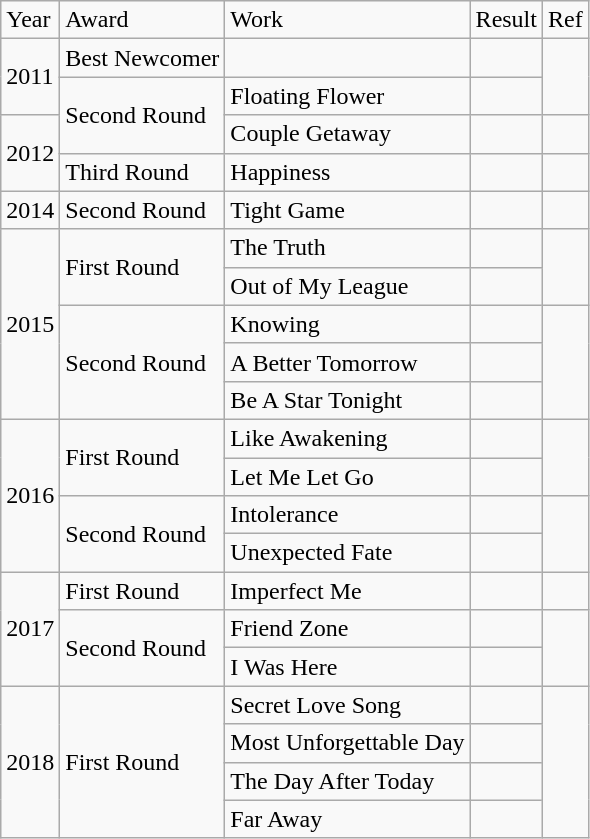<table class="wikitable">
<tr>
<td>Year</td>
<td>Award</td>
<td>Work</td>
<td>Result</td>
<td>Ref</td>
</tr>
<tr>
<td rowspan="2">2011</td>
<td>Best Newcomer</td>
<td></td>
<td></td>
<td rowspan="2"></td>
</tr>
<tr>
<td rowspan="2">Second Round</td>
<td>Floating Flower</td>
<td></td>
</tr>
<tr>
<td rowspan="2">2012</td>
<td>Couple Getaway</td>
<td></td>
<td></td>
</tr>
<tr>
<td>Third Round</td>
<td>Happiness</td>
<td></td>
<td></td>
</tr>
<tr>
<td>2014</td>
<td>Second Round</td>
<td>Tight Game</td>
<td></td>
<td></td>
</tr>
<tr>
<td rowspan="5">2015</td>
<td rowspan="2">First Round</td>
<td>The Truth</td>
<td></td>
<td rowspan="2"></td>
</tr>
<tr>
<td>Out of My League</td>
<td></td>
</tr>
<tr>
<td rowspan="3">Second Round</td>
<td>Knowing</td>
<td></td>
<td rowspan="3"></td>
</tr>
<tr>
<td>A Better Tomorrow</td>
<td></td>
</tr>
<tr>
<td>Be A Star Tonight</td>
<td></td>
</tr>
<tr>
<td rowspan="4">2016</td>
<td rowspan="2">First Round</td>
<td>Like Awakening</td>
<td></td>
<td rowspan="2"></td>
</tr>
<tr>
<td>Let Me Let Go</td>
<td></td>
</tr>
<tr>
<td rowspan="2">Second Round</td>
<td>Intolerance</td>
<td></td>
<td rowspan="2"></td>
</tr>
<tr>
<td>Unexpected Fate</td>
<td></td>
</tr>
<tr>
<td rowspan="3">2017</td>
<td>First Round</td>
<td>Imperfect Me</td>
<td></td>
<td></td>
</tr>
<tr>
<td rowspan="2">Second Round</td>
<td>Friend Zone</td>
<td></td>
<td rowspan="2"></td>
</tr>
<tr>
<td>I Was Here</td>
<td></td>
</tr>
<tr>
<td rowspan="4">2018</td>
<td rowspan="4">First Round</td>
<td>Secret Love Song</td>
<td></td>
<td rowspan="4"></td>
</tr>
<tr>
<td>Most Unforgettable Day</td>
<td></td>
</tr>
<tr>
<td>The Day After Today</td>
<td></td>
</tr>
<tr>
<td>Far Away</td>
<td></td>
</tr>
</table>
